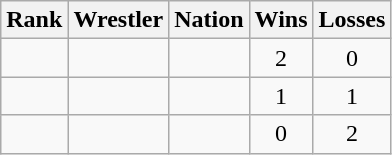<table class="wikitable sortable" style="text-align:center;">
<tr>
<th>Rank</th>
<th>Wrestler</th>
<th>Nation</th>
<th>Wins</th>
<th>Losses</th>
</tr>
<tr>
<td></td>
<td align=left></td>
<td align=left></td>
<td>2</td>
<td>0</td>
</tr>
<tr>
<td></td>
<td align=left></td>
<td align=left></td>
<td>1</td>
<td>1</td>
</tr>
<tr>
<td></td>
<td align=left></td>
<td align=left></td>
<td>0</td>
<td>2</td>
</tr>
</table>
